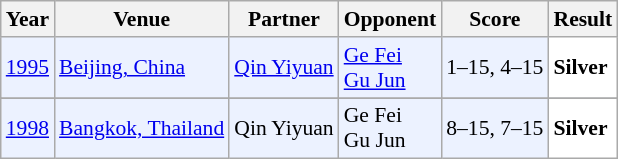<table class="sortable wikitable" style="font-size: 90%;">
<tr>
<th>Year</th>
<th>Venue</th>
<th>Partner</th>
<th>Opponent</th>
<th>Score</th>
<th>Result</th>
</tr>
<tr style="background:#ECF2FF">
<td align="center"><a href='#'>1995</a></td>
<td align="left"><a href='#'>Beijing, China</a></td>
<td align="left"> <a href='#'>Qin Yiyuan</a></td>
<td align="left"> <a href='#'>Ge Fei</a> <br>  <a href='#'>Gu Jun</a></td>
<td align="left">1–15, 4–15</td>
<td style="text-align:left; background:white"> <strong>Silver</strong></td>
</tr>
<tr>
</tr>
<tr style="background:#ECF2FF">
<td align="center"><a href='#'>1998</a></td>
<td align="left"><a href='#'>Bangkok, Thailand</a></td>
<td align="left"> Qin Yiyuan</td>
<td align="left"> Ge Fei <br>  Gu Jun</td>
<td align="left">8–15, 7–15</td>
<td style="text-align:left; background:white"> <strong>Silver</strong></td>
</tr>
</table>
